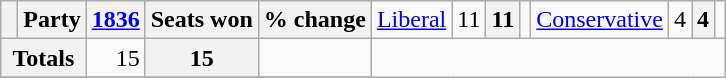<table class="wikitable">
<tr>
<th> </th>
<th>Party</th>
<th><a href='#'>1836</a></th>
<th>Seats won</th>
<th>% change<br></th>
<td><a href='#'>Liberal</a></td>
<td align=right>11</td>
<th align=right>11</th>
<td align=right><br></td>
<td><a href='#'>Conservative</a></td>
<td align=right>4</td>
<th align=right>4</th>
<td align=right></td>
</tr>
<tr>
<th colspan="2">Totals</th>
<td align=right>15</td>
<th align=right>15</th>
<td align=right></td>
</tr>
<tr>
</tr>
</table>
